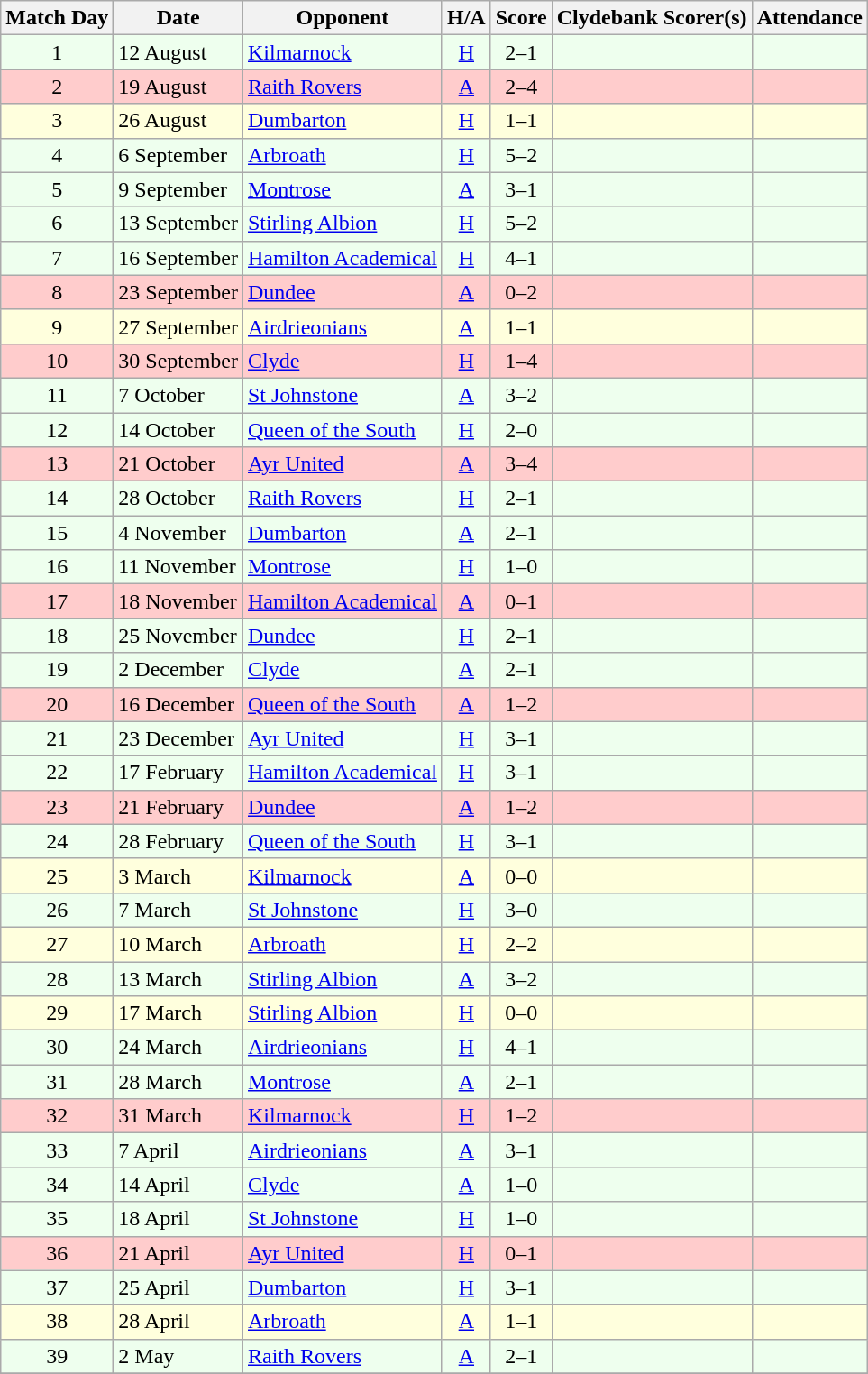<table class="wikitable" style="text-align:center">
<tr>
<th>Match Day</th>
<th>Date</th>
<th>Opponent</th>
<th>H/A</th>
<th>Score</th>
<th>Clydebank Scorer(s)</th>
<th>Attendance</th>
</tr>
<tr bgcolor=#EEFFEE>
<td>1</td>
<td align=left>12 August</td>
<td align=left><a href='#'>Kilmarnock</a></td>
<td><a href='#'>H</a></td>
<td>2–1</td>
<td align=left></td>
<td></td>
</tr>
<tr bgcolor=#FFCCCC>
<td>2</td>
<td align=left>19 August</td>
<td align=left><a href='#'>Raith Rovers</a></td>
<td><a href='#'>A</a></td>
<td>2–4</td>
<td align=left></td>
<td></td>
</tr>
<tr bgcolor=#FFFFDD>
<td>3</td>
<td align=left>26 August</td>
<td align=left><a href='#'>Dumbarton</a></td>
<td><a href='#'>H</a></td>
<td>1–1</td>
<td align=left></td>
<td></td>
</tr>
<tr bgcolor=#EEFFEE>
<td>4</td>
<td align=left>6 September</td>
<td align=left><a href='#'>Arbroath</a></td>
<td><a href='#'>H</a></td>
<td>5–2</td>
<td align=left></td>
<td></td>
</tr>
<tr bgcolor=#EEFFEE>
<td>5</td>
<td align=left>9 September</td>
<td align=left><a href='#'>Montrose</a></td>
<td><a href='#'>A</a></td>
<td>3–1</td>
<td align=left></td>
<td></td>
</tr>
<tr bgcolor=#EEFFEE>
<td>6</td>
<td align=left>13 September</td>
<td align=left><a href='#'>Stirling Albion</a></td>
<td><a href='#'>H</a></td>
<td>5–2</td>
<td align=left></td>
<td></td>
</tr>
<tr bgcolor=#EEFFEE>
<td>7</td>
<td align=left>16 September</td>
<td align=left><a href='#'>Hamilton Academical</a></td>
<td><a href='#'>H</a></td>
<td>4–1</td>
<td align=left></td>
<td></td>
</tr>
<tr bgcolor=#FFCCCC>
<td>8</td>
<td align=left>23 September</td>
<td align=left><a href='#'>Dundee</a></td>
<td><a href='#'>A</a></td>
<td>0–2</td>
<td align=left></td>
<td></td>
</tr>
<tr bgcolor=#FFFFDD>
<td>9</td>
<td align=left>27 September</td>
<td align=left><a href='#'>Airdrieonians</a></td>
<td><a href='#'>A</a></td>
<td>1–1</td>
<td align=left></td>
<td></td>
</tr>
<tr bgcolor=#FFCCCC>
<td>10</td>
<td align=left>30 September</td>
<td align=left><a href='#'>Clyde</a></td>
<td><a href='#'>H</a></td>
<td>1–4</td>
<td align=left></td>
<td></td>
</tr>
<tr bgcolor=#EEFFEE>
<td>11</td>
<td align=left>7 October</td>
<td align=left><a href='#'>St Johnstone</a></td>
<td><a href='#'>A</a></td>
<td>3–2</td>
<td align=left></td>
<td></td>
</tr>
<tr bgcolor=#EEFFEE>
<td>12</td>
<td align=left>14 October</td>
<td align=left><a href='#'>Queen of the South</a></td>
<td><a href='#'>H</a></td>
<td>2–0</td>
<td align=left></td>
<td></td>
</tr>
<tr bgcolor=#FFCCCC>
<td>13</td>
<td align=left>21 October</td>
<td align=left><a href='#'>Ayr United</a></td>
<td><a href='#'>A</a></td>
<td>3–4</td>
<td align=left></td>
<td></td>
</tr>
<tr bgcolor=#EEFFEE>
<td>14</td>
<td align=left>28 October</td>
<td align=left><a href='#'>Raith Rovers</a></td>
<td><a href='#'>H</a></td>
<td>2–1</td>
<td align=left></td>
<td></td>
</tr>
<tr bgcolor=#EEFFEE>
<td>15</td>
<td align=left>4 November</td>
<td align=left><a href='#'>Dumbarton</a></td>
<td><a href='#'>A</a></td>
<td>2–1</td>
<td align=left></td>
<td></td>
</tr>
<tr bgcolor=#EEFFEE>
<td>16</td>
<td align=left>11 November</td>
<td align=left><a href='#'>Montrose</a></td>
<td><a href='#'>H</a></td>
<td>1–0</td>
<td align=left></td>
<td></td>
</tr>
<tr bgcolor=#FFCCCC>
<td>17</td>
<td align=left>18 November</td>
<td align=left><a href='#'>Hamilton Academical</a></td>
<td><a href='#'>A</a></td>
<td>0–1</td>
<td align=left></td>
<td></td>
</tr>
<tr bgcolor=#EEFFEE>
<td>18</td>
<td align=left>25 November</td>
<td align=left><a href='#'>Dundee</a></td>
<td><a href='#'>H</a></td>
<td>2–1</td>
<td align=left></td>
<td></td>
</tr>
<tr bgcolor=#EEFFEE>
<td>19</td>
<td align=left>2 December</td>
<td align=left><a href='#'>Clyde</a></td>
<td><a href='#'>A</a></td>
<td>2–1</td>
<td align=left></td>
<td></td>
</tr>
<tr bgcolor=#FFCCCC>
<td>20</td>
<td align=left>16 December</td>
<td align=left><a href='#'>Queen of the South</a></td>
<td><a href='#'>A</a></td>
<td>1–2</td>
<td align=left></td>
<td></td>
</tr>
<tr bgcolor=#EEFFEE>
<td>21</td>
<td align=left>23 December</td>
<td align=left><a href='#'>Ayr United</a></td>
<td><a href='#'>H</a></td>
<td>3–1</td>
<td align=left></td>
<td></td>
</tr>
<tr bgcolor=#EEFFEE>
<td>22</td>
<td align=left>17 February</td>
<td align=left><a href='#'>Hamilton Academical</a></td>
<td><a href='#'>H</a></td>
<td>3–1</td>
<td align=left></td>
<td></td>
</tr>
<tr bgcolor=#FFCCCC>
<td>23</td>
<td align=left>21 February</td>
<td align=left><a href='#'>Dundee</a></td>
<td><a href='#'>A</a></td>
<td>1–2</td>
<td align=left></td>
<td></td>
</tr>
<tr bgcolor=#EEFFEE>
<td>24</td>
<td align=left>28 February</td>
<td align=left><a href='#'>Queen of the South</a></td>
<td><a href='#'>H</a></td>
<td>3–1</td>
<td align=left></td>
<td></td>
</tr>
<tr bgcolor=#FFFFDD>
<td>25</td>
<td align=left>3 March</td>
<td align=left><a href='#'>Kilmarnock</a></td>
<td><a href='#'>A</a></td>
<td>0–0</td>
<td align=left></td>
<td></td>
</tr>
<tr bgcolor=#EEFFEE>
<td>26</td>
<td align=left>7 March</td>
<td align=left><a href='#'>St Johnstone</a></td>
<td><a href='#'>H</a></td>
<td>3–0</td>
<td align=left></td>
<td></td>
</tr>
<tr bgcolor=#FFFFDD>
<td>27</td>
<td align=left>10 March</td>
<td align=left><a href='#'>Arbroath</a></td>
<td><a href='#'>H</a></td>
<td>2–2</td>
<td align=left></td>
<td></td>
</tr>
<tr bgcolor=#EEFFEE>
<td>28</td>
<td align=left>13 March</td>
<td align=left><a href='#'>Stirling Albion</a></td>
<td><a href='#'>A</a></td>
<td>3–2</td>
<td align=left></td>
<td></td>
</tr>
<tr bgcolor=#FFFFDD>
<td>29</td>
<td align=left>17 March</td>
<td align=left><a href='#'>Stirling Albion</a></td>
<td><a href='#'>H</a></td>
<td>0–0</td>
<td align=left></td>
<td></td>
</tr>
<tr bgcolor=#EEFFEE>
<td>30</td>
<td align=left>24 March</td>
<td align=left><a href='#'>Airdrieonians</a></td>
<td><a href='#'>H</a></td>
<td>4–1</td>
<td align=left></td>
<td></td>
</tr>
<tr bgcolor=#EEFFEE>
<td>31</td>
<td align=left>28 March</td>
<td align=left><a href='#'>Montrose</a></td>
<td><a href='#'>A</a></td>
<td>2–1</td>
<td align=left></td>
<td></td>
</tr>
<tr bgcolor=#FFCCCC>
<td>32</td>
<td align=left>31 March</td>
<td align=left><a href='#'>Kilmarnock</a></td>
<td><a href='#'>H</a></td>
<td>1–2</td>
<td align=left></td>
<td></td>
</tr>
<tr bgcolor=#EEFFEE>
<td>33</td>
<td align=left>7 April</td>
<td align=left><a href='#'>Airdrieonians</a></td>
<td><a href='#'>A</a></td>
<td>3–1</td>
<td align=left></td>
<td></td>
</tr>
<tr bgcolor=#EEFFEE>
<td>34</td>
<td align=left>14 April</td>
<td align=left><a href='#'>Clyde</a></td>
<td><a href='#'>A</a></td>
<td>1–0</td>
<td align=left></td>
<td></td>
</tr>
<tr bgcolor=#EEFFEE>
<td>35</td>
<td align=left>18 April</td>
<td align=left><a href='#'>St Johnstone</a></td>
<td><a href='#'>H</a></td>
<td>1–0</td>
<td align=left></td>
<td></td>
</tr>
<tr bgcolor=#FFCCCC>
<td>36</td>
<td align=left>21 April</td>
<td align=left><a href='#'>Ayr United</a></td>
<td><a href='#'>H</a></td>
<td>0–1</td>
<td align=left></td>
<td></td>
</tr>
<tr bgcolor=#EEFFEE>
<td>37</td>
<td align=left>25 April</td>
<td align=left><a href='#'>Dumbarton</a></td>
<td><a href='#'>H</a></td>
<td>3–1</td>
<td align=left></td>
<td></td>
</tr>
<tr bgcolor=#FFFFDD>
<td>38</td>
<td align=left>28 April</td>
<td align=left><a href='#'>Arbroath</a></td>
<td><a href='#'>A</a></td>
<td>1–1</td>
<td align=left></td>
<td></td>
</tr>
<tr bgcolor=#EEFFEE>
<td>39</td>
<td align=left>2 May</td>
<td align=left><a href='#'>Raith Rovers</a></td>
<td><a href='#'>A</a></td>
<td>2–1</td>
<td align=left></td>
<td></td>
</tr>
<tr>
</tr>
</table>
